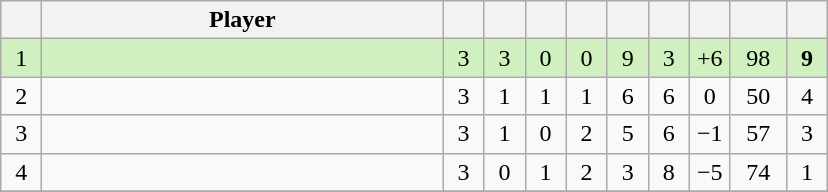<table class="wikitable" style="text-align:center;">
<tr>
<th width=20></th>
<th width=260>Player</th>
<th width=20></th>
<th width=20></th>
<th width=20></th>
<th width=20></th>
<th width=20></th>
<th width=20></th>
<th width=20></th>
<th width=30></th>
<th width=20></th>
</tr>
<tr style="background:#D0F0C0;">
<td>1</td>
<td align=left> <small></small></td>
<td>3</td>
<td>3</td>
<td>0</td>
<td>0</td>
<td>9</td>
<td>3</td>
<td>+6</td>
<td>98</td>
<td><strong>9</strong></td>
</tr>
<tr>
<td>2</td>
<td align=left> <small></small></td>
<td>3</td>
<td>1</td>
<td>1</td>
<td>1</td>
<td>6</td>
<td>6</td>
<td>0</td>
<td>50</td>
<td>4</td>
</tr>
<tr>
<td>3</td>
<td align=left> <small></small></td>
<td>3</td>
<td>1</td>
<td>0</td>
<td>2</td>
<td>5</td>
<td>6</td>
<td>−1</td>
<td>57</td>
<td>3</td>
</tr>
<tr>
<td>4</td>
<td align=left> <small></small></td>
<td>3</td>
<td>0</td>
<td>1</td>
<td>2</td>
<td>3</td>
<td>8</td>
<td>−5</td>
<td>74</td>
<td>1</td>
</tr>
<tr>
</tr>
</table>
